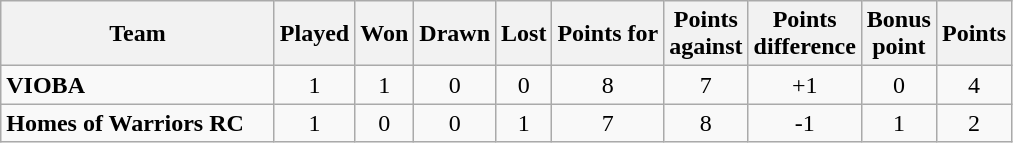<table class="wikitable" style="text-align:center">
<tr>
<th width=175>Team</th>
<th>Played</th>
<th>Won</th>
<th>Drawn</th>
<th>Lost</th>
<th>Points for</th>
<th>Points<br>against</th>
<th>Points<br>difference</th>
<th>Bonus<br>point</th>
<th>Points</th>
</tr>
<tr>
<td align="left"><strong>VIOBA</strong></td>
<td>1</td>
<td>1</td>
<td>0</td>
<td>0</td>
<td>8</td>
<td>7</td>
<td>+1</td>
<td>0</td>
<td>4</td>
</tr>
<tr>
<td align="left"><strong>Homes of Warriors RC</strong></td>
<td>1</td>
<td>0</td>
<td>0</td>
<td>1</td>
<td>7</td>
<td>8</td>
<td>-1</td>
<td>1</td>
<td>2</td>
</tr>
</table>
